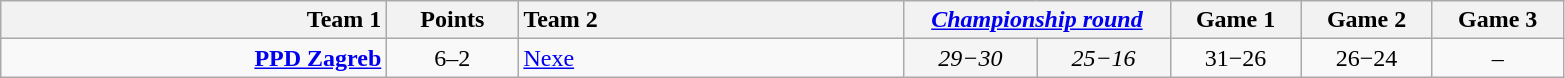<table class=wikitable style="text-align:center">
<tr>
<th style="width:250px; text-align:right;">Team 1</th>
<th style="width:80px;">Points</th>
<th style="width:250px; text-align:left;">Team 2</th>
<th colspan=2; style="width:170px;"><em><a href='#'>Championship round</a></em></th>
<th style="width:80px;">Game 1</th>
<th style="width:80px;">Game 2</th>
<th style="width:80px;">Game 3</th>
</tr>
<tr>
<td style="text-align:right;"><strong><a href='#'>PPD Zagreb</a></strong></td>
<td>6–2</td>
<td style="text-align:left;"><a href='#'>Nexe</a></td>
<td bgcolor=#f5f5f5><em>29−30</em></td>
<td bgcolor=#f5f5f5><em>25−16</em></td>
<td>31−26</td>
<td>26−24</td>
<td>–</td>
</tr>
</table>
